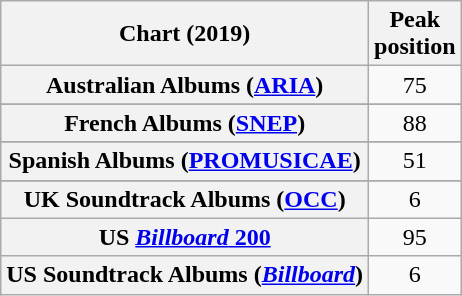<table class="wikitable sortable plainrowheaders" style="text-align:center">
<tr>
<th scope="col">Chart (2019)</th>
<th scope="col">Peak<br>position</th>
</tr>
<tr>
<th scope="row">Australian Albums (<a href='#'>ARIA</a>)</th>
<td>75</td>
</tr>
<tr>
</tr>
<tr>
</tr>
<tr>
</tr>
<tr>
</tr>
<tr>
<th scope="row">French Albums (<a href='#'>SNEP</a>)</th>
<td>88</td>
</tr>
<tr>
</tr>
<tr>
<th scope="row">Spanish Albums (<a href='#'>PROMUSICAE</a>)</th>
<td>51</td>
</tr>
<tr>
</tr>
<tr>
<th scope="row">UK Soundtrack Albums (<a href='#'>OCC</a>)</th>
<td>6</td>
</tr>
<tr>
<th scope="row">US <a href='#'><em>Billboard</em> 200</a></th>
<td>95</td>
</tr>
<tr>
<th scope="row">US Soundtrack Albums (<em><a href='#'>Billboard</a></em>)</th>
<td>6</td>
</tr>
</table>
